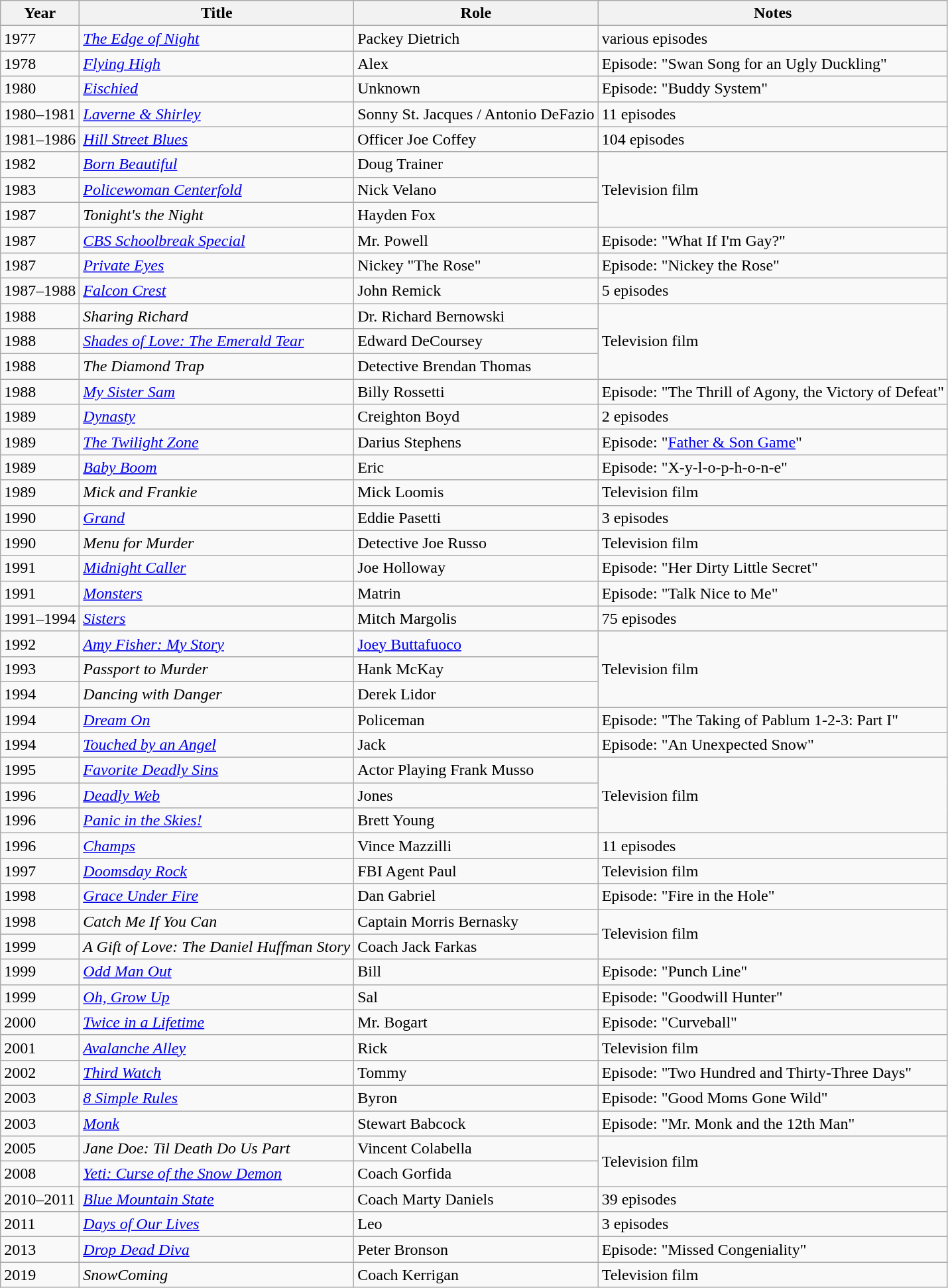<table class="wikitable sortable">
<tr>
<th>Year</th>
<th>Title</th>
<th>Role</th>
<th>Notes</th>
</tr>
<tr>
<td>1977</td>
<td><em><a href='#'>The Edge of Night</a></em></td>
<td>Packey Dietrich</td>
<td>various episodes</td>
</tr>
<tr>
<td>1978</td>
<td><em><a href='#'>Flying High</a></em></td>
<td>Alex</td>
<td>Episode: "Swan Song for an Ugly Duckling"</td>
</tr>
<tr>
<td>1980</td>
<td><em><a href='#'>Eischied</a></em></td>
<td>Unknown</td>
<td>Episode: "Buddy System"</td>
</tr>
<tr>
<td>1980–1981</td>
<td><em><a href='#'>Laverne & Shirley</a></em></td>
<td>Sonny St. Jacques / Antonio DeFazio</td>
<td>11 episodes</td>
</tr>
<tr>
<td>1981–1986</td>
<td><em><a href='#'>Hill Street Blues</a></em></td>
<td>Officer Joe Coffey</td>
<td>104 episodes</td>
</tr>
<tr>
<td>1982</td>
<td><em><a href='#'>Born Beautiful</a></em></td>
<td>Doug Trainer</td>
<td rowspan="3">Television film</td>
</tr>
<tr>
<td>1983</td>
<td><em><a href='#'>Policewoman Centerfold</a></em></td>
<td>Nick Velano</td>
</tr>
<tr>
<td>1987</td>
<td><em>Tonight's the Night</em></td>
<td>Hayden Fox</td>
</tr>
<tr>
<td>1987</td>
<td><em><a href='#'>CBS Schoolbreak Special</a></em></td>
<td>Mr. Powell</td>
<td>Episode: "What If I'm Gay?"</td>
</tr>
<tr>
<td>1987</td>
<td><em><a href='#'>Private Eyes</a></em></td>
<td>Nickey "The Rose"</td>
<td>Episode: "Nickey the Rose"</td>
</tr>
<tr>
<td>1987–1988</td>
<td><em><a href='#'>Falcon Crest</a></em></td>
<td>John Remick</td>
<td>5 episodes</td>
</tr>
<tr>
<td>1988</td>
<td><em>Sharing Richard</em></td>
<td>Dr. Richard Bernowski</td>
<td rowspan="3">Television film</td>
</tr>
<tr>
<td>1988</td>
<td><em><a href='#'>Shades of Love: The Emerald Tear</a></em></td>
<td>Edward DeCoursey</td>
</tr>
<tr>
<td>1988</td>
<td><em>The Diamond Trap</em></td>
<td>Detective Brendan Thomas</td>
</tr>
<tr>
<td>1988</td>
<td><em><a href='#'>My Sister Sam</a></em></td>
<td>Billy Rossetti</td>
<td>Episode: "The Thrill of Agony, the Victory of Defeat"</td>
</tr>
<tr>
<td>1989</td>
<td><em><a href='#'>Dynasty</a></em></td>
<td>Creighton Boyd</td>
<td>2 episodes</td>
</tr>
<tr>
<td>1989</td>
<td><em><a href='#'>The Twilight Zone</a></em></td>
<td>Darius Stephens</td>
<td>Episode: "<a href='#'>Father & Son Game</a>"</td>
</tr>
<tr>
<td>1989</td>
<td><em><a href='#'>Baby Boom</a></em></td>
<td>Eric</td>
<td>Episode: "X-y-l-o-p-h-o-n-e"</td>
</tr>
<tr>
<td>1989</td>
<td><em>Mick and Frankie</em></td>
<td>Mick Loomis</td>
<td>Television film</td>
</tr>
<tr>
<td>1990</td>
<td><em><a href='#'>Grand</a></em></td>
<td>Eddie Pasetti</td>
<td>3 episodes</td>
</tr>
<tr>
<td>1990</td>
<td><em>Menu for Murder</em></td>
<td>Detective Joe Russo</td>
<td>Television film</td>
</tr>
<tr>
<td>1991</td>
<td><em><a href='#'>Midnight Caller</a></em></td>
<td>Joe Holloway</td>
<td>Episode: "Her Dirty Little Secret"</td>
</tr>
<tr>
<td>1991</td>
<td><em><a href='#'>Monsters</a></em></td>
<td>Matrin</td>
<td>Episode: "Talk Nice to Me"</td>
</tr>
<tr>
<td>1991–1994</td>
<td><em><a href='#'>Sisters</a></em></td>
<td>Mitch Margolis</td>
<td>75 episodes</td>
</tr>
<tr>
<td>1992</td>
<td><em><a href='#'>Amy Fisher: My Story</a></em></td>
<td><a href='#'>Joey Buttafuoco</a></td>
<td rowspan="3">Television film</td>
</tr>
<tr>
<td>1993</td>
<td><em>Passport to Murder</em></td>
<td>Hank McKay</td>
</tr>
<tr>
<td>1994</td>
<td><em>Dancing with Danger</em></td>
<td>Derek Lidor</td>
</tr>
<tr>
<td>1994</td>
<td><em><a href='#'>Dream On</a></em></td>
<td>Policeman</td>
<td>Episode: "The Taking of Pablum 1-2-3: Part I"</td>
</tr>
<tr>
<td>1994</td>
<td><em><a href='#'>Touched by an Angel</a></em></td>
<td>Jack</td>
<td>Episode: "An Unexpected Snow"</td>
</tr>
<tr>
<td>1995</td>
<td><em><a href='#'>Favorite Deadly Sins</a></em></td>
<td>Actor Playing Frank Musso</td>
<td rowspan="3">Television film</td>
</tr>
<tr>
<td>1996</td>
<td><em><a href='#'>Deadly Web</a></em></td>
<td>Jones</td>
</tr>
<tr>
<td>1996</td>
<td><em><a href='#'>Panic in the Skies!</a></em></td>
<td>Brett Young</td>
</tr>
<tr>
<td>1996</td>
<td><em><a href='#'>Champs</a></em></td>
<td>Vince Mazzilli</td>
<td>11 episodes</td>
</tr>
<tr>
<td>1997</td>
<td><em><a href='#'>Doomsday Rock</a></em></td>
<td>FBI Agent Paul</td>
<td>Television film</td>
</tr>
<tr>
<td>1998</td>
<td><em><a href='#'>Grace Under Fire</a></em></td>
<td>Dan Gabriel</td>
<td>Episode: "Fire in the Hole"</td>
</tr>
<tr>
<td>1998</td>
<td><em>Catch Me If You Can</em></td>
<td>Captain Morris Bernasky</td>
<td rowspan="2">Television film</td>
</tr>
<tr>
<td>1999</td>
<td><em>A Gift of Love: The Daniel Huffman Story</em></td>
<td>Coach Jack Farkas</td>
</tr>
<tr>
<td>1999</td>
<td><em><a href='#'>Odd Man Out</a></em></td>
<td>Bill</td>
<td>Episode: "Punch Line"</td>
</tr>
<tr>
<td>1999</td>
<td><em><a href='#'>Oh, Grow Up</a></em></td>
<td>Sal</td>
<td>Episode: "Goodwill Hunter"</td>
</tr>
<tr>
<td>2000</td>
<td><em><a href='#'>Twice in a Lifetime</a></em></td>
<td>Mr. Bogart</td>
<td>Episode: "Curveball"</td>
</tr>
<tr>
<td>2001</td>
<td><em><a href='#'>Avalanche Alley</a></em></td>
<td>Rick</td>
<td>Television film</td>
</tr>
<tr>
<td>2002</td>
<td><em><a href='#'>Third Watch</a></em></td>
<td>Tommy</td>
<td>Episode: "Two Hundred and Thirty-Three Days"</td>
</tr>
<tr>
<td>2003</td>
<td><em><a href='#'>8 Simple Rules</a></em></td>
<td>Byron</td>
<td>Episode: "Good Moms Gone Wild"</td>
</tr>
<tr>
<td>2003</td>
<td><em><a href='#'>Monk</a></em></td>
<td>Stewart Babcock</td>
<td>Episode: "Mr. Monk and the 12th Man"</td>
</tr>
<tr>
<td>2005</td>
<td><em>Jane Doe: Til Death Do Us Part</em></td>
<td>Vincent Colabella</td>
<td rowspan="2">Television film</td>
</tr>
<tr>
<td>2008</td>
<td><em><a href='#'>Yeti: Curse of the Snow Demon</a></em></td>
<td>Coach Gorfida</td>
</tr>
<tr>
<td>2010–2011</td>
<td><em><a href='#'>Blue Mountain State</a></em></td>
<td>Coach Marty Daniels</td>
<td>39 episodes</td>
</tr>
<tr>
<td>2011</td>
<td><em><a href='#'>Days of Our Lives</a></em></td>
<td>Leo</td>
<td>3 episodes</td>
</tr>
<tr>
<td>2013</td>
<td><em><a href='#'>Drop Dead Diva</a></em></td>
<td>Peter Bronson</td>
<td>Episode: "Missed Congeniality"</td>
</tr>
<tr>
<td>2019</td>
<td><em>SnowComing</em></td>
<td>Coach Kerrigan</td>
<td>Television film</td>
</tr>
</table>
